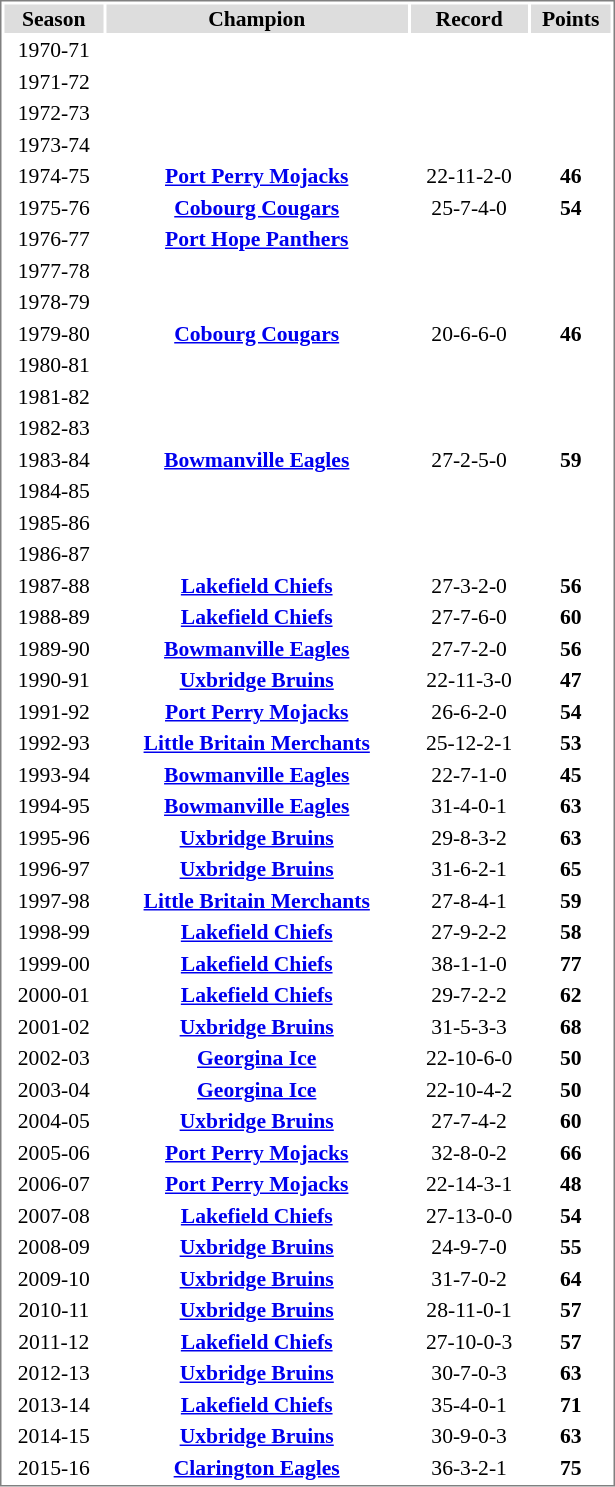<table cellpadding="0">
<tr align="left" style="vertical-align: top">
<td></td>
<td><br><table cellpadding="1" width="410px" style="font-size: 90%; border: 1px solid gray;">
<tr align="center" bgcolor="#dddddd">
<td><strong>Season</strong></td>
<td><strong>Champion</strong></td>
<td><strong>Record</strong></td>
<td><strong>Points</strong></td>
</tr>
<tr align="center">
<td>1970-71</td>
<td><strong></strong></td>
<td></td>
<td><strong></strong></td>
</tr>
<tr align="center">
<td>1971-72</td>
<td><strong></strong></td>
<td></td>
<td><strong></strong></td>
</tr>
<tr align="center">
<td>1972-73</td>
<td><strong></strong></td>
<td></td>
<td><strong></strong></td>
</tr>
<tr align="center">
<td>1973-74</td>
<td><strong></strong></td>
<td></td>
<td><strong></strong></td>
</tr>
<tr align="center">
<td>1974-75</td>
<td><strong><a href='#'>Port Perry Mojacks</a></strong></td>
<td>22-11-2-0</td>
<td><strong>46</strong></td>
</tr>
<tr align="center">
<td>1975-76</td>
<td><strong><a href='#'>Cobourg Cougars</a></strong></td>
<td>25-7-4-0</td>
<td><strong>54</strong></td>
</tr>
<tr align="center">
<td>1976-77</td>
<td><strong><a href='#'>Port Hope Panthers</a></strong></td>
<td></td>
<td><strong></strong></td>
</tr>
<tr align="center">
<td>1977-78</td>
<td><strong></strong></td>
<td></td>
<td><strong></strong></td>
</tr>
<tr align="center">
<td>1978-79</td>
<td><strong></strong></td>
<td></td>
<td><strong></strong></td>
</tr>
<tr align="center">
<td>1979-80</td>
<td><strong><a href='#'>Cobourg Cougars</a></strong></td>
<td>20-6-6-0</td>
<td><strong>46</strong></td>
</tr>
<tr align="center">
<td>1980-81</td>
<td><strong></strong></td>
<td></td>
<td><strong></strong></td>
</tr>
<tr align="center">
<td>1981-82</td>
<td><strong></strong></td>
<td></td>
<td><strong></strong></td>
</tr>
<tr align="center">
<td>1982-83</td>
<td><strong></strong></td>
<td></td>
<td><strong></strong></td>
</tr>
<tr align="center">
<td>1983-84</td>
<td><strong><a href='#'>Bowmanville Eagles</a></strong></td>
<td>27-2-5-0</td>
<td><strong>59</strong></td>
</tr>
<tr align="center">
<td>1984-85</td>
<td><strong></strong></td>
<td></td>
<td><strong></strong></td>
</tr>
<tr align="center">
<td>1985-86</td>
<td><strong></strong></td>
<td></td>
<td><strong></strong></td>
</tr>
<tr align="center">
<td>1986-87</td>
<td><strong></strong></td>
<td></td>
<td><strong></strong></td>
</tr>
<tr align="center">
<td>1987-88</td>
<td><strong><a href='#'>Lakefield Chiefs</a></strong></td>
<td>27-3-2-0</td>
<td><strong>56</strong></td>
</tr>
<tr align="center">
<td>1988-89</td>
<td><strong><a href='#'>Lakefield Chiefs</a></strong></td>
<td>27-7-6-0</td>
<td><strong>60</strong></td>
</tr>
<tr align="center">
<td>1989-90</td>
<td><strong><a href='#'>Bowmanville Eagles</a></strong></td>
<td>27-7-2-0</td>
<td><strong>56</strong></td>
</tr>
<tr align="center">
<td>1990-91</td>
<td><strong><a href='#'>Uxbridge Bruins</a></strong></td>
<td>22-11-3-0</td>
<td><strong>47</strong></td>
</tr>
<tr align="center">
<td>1991-92</td>
<td><strong><a href='#'>Port Perry Mojacks</a></strong></td>
<td>26-6-2-0</td>
<td><strong>54</strong></td>
</tr>
<tr align="center">
<td>1992-93</td>
<td><strong><a href='#'>Little Britain Merchants</a></strong></td>
<td>25-12-2-1</td>
<td><strong>53</strong></td>
</tr>
<tr align="center">
<td>1993-94</td>
<td><strong><a href='#'>Bowmanville Eagles</a></strong></td>
<td>22-7-1-0</td>
<td><strong>45</strong></td>
</tr>
<tr align="center">
<td>1994-95</td>
<td><strong><a href='#'>Bowmanville Eagles</a></strong></td>
<td>31-4-0-1</td>
<td><strong>63</strong></td>
</tr>
<tr align="center">
<td>1995-96</td>
<td><strong><a href='#'>Uxbridge Bruins</a></strong></td>
<td>29-8-3-2</td>
<td><strong>63</strong></td>
</tr>
<tr align="center">
<td>1996-97</td>
<td><strong><a href='#'>Uxbridge Bruins</a></strong></td>
<td>31-6-2-1</td>
<td><strong>65</strong></td>
</tr>
<tr align="center">
<td>1997-98</td>
<td><strong><a href='#'>Little Britain Merchants</a></strong></td>
<td>27-8-4-1</td>
<td><strong>59</strong></td>
</tr>
<tr align="center">
<td>1998-99</td>
<td><strong><a href='#'>Lakefield Chiefs</a></strong></td>
<td>27-9-2-2</td>
<td><strong>58</strong></td>
</tr>
<tr align="center">
<td>1999-00</td>
<td><strong><a href='#'>Lakefield Chiefs</a></strong></td>
<td>38-1-1-0</td>
<td><strong>77</strong></td>
</tr>
<tr align="center">
<td>2000-01</td>
<td><strong><a href='#'>Lakefield Chiefs</a></strong></td>
<td>29-7-2-2</td>
<td><strong>62</strong></td>
</tr>
<tr align="center">
<td>2001-02</td>
<td><strong><a href='#'>Uxbridge Bruins</a></strong></td>
<td>31-5-3-3</td>
<td><strong>68</strong></td>
</tr>
<tr align="center">
<td>2002-03</td>
<td><strong><a href='#'>Georgina Ice</a></strong></td>
<td>22-10-6-0</td>
<td><strong>50</strong></td>
</tr>
<tr align="center">
<td>2003-04</td>
<td><strong><a href='#'>Georgina Ice</a></strong></td>
<td>22-10-4-2</td>
<td><strong>50</strong></td>
</tr>
<tr align="center">
<td>2004-05</td>
<td><strong><a href='#'>Uxbridge Bruins</a></strong></td>
<td>27-7-4-2</td>
<td><strong>60</strong></td>
</tr>
<tr align="center">
<td>2005-06</td>
<td><strong><a href='#'>Port Perry Mojacks</a></strong></td>
<td>32-8-0-2</td>
<td><strong>66</strong></td>
</tr>
<tr align="center">
<td>2006-07</td>
<td><strong><a href='#'>Port Perry Mojacks</a></strong></td>
<td>22-14-3-1</td>
<td><strong>48</strong></td>
</tr>
<tr align="center">
<td>2007-08</td>
<td><strong><a href='#'>Lakefield Chiefs</a></strong></td>
<td>27-13-0-0</td>
<td><strong>54</strong></td>
</tr>
<tr align="center">
<td>2008-09</td>
<td><strong><a href='#'>Uxbridge Bruins</a></strong></td>
<td>24-9-7-0</td>
<td><strong>55</strong></td>
</tr>
<tr align="center">
<td>2009-10</td>
<td><strong><a href='#'>Uxbridge Bruins</a></strong></td>
<td>31-7-0-2</td>
<td><strong>64</strong></td>
</tr>
<tr align="center">
<td>2010-11</td>
<td><strong><a href='#'>Uxbridge Bruins</a></strong></td>
<td>28-11-0-1</td>
<td><strong>57</strong></td>
</tr>
<tr align="center">
<td>2011-12</td>
<td><strong><a href='#'>Lakefield Chiefs</a></strong></td>
<td>27-10-0-3</td>
<td><strong>57</strong></td>
</tr>
<tr align="center">
<td>2012-13</td>
<td><strong><a href='#'>Uxbridge Bruins</a></strong></td>
<td>30-7-0-3</td>
<td><strong>63</strong></td>
</tr>
<tr align="center">
<td>2013-14</td>
<td><strong><a href='#'>Lakefield Chiefs</a></strong></td>
<td>35-4-0-1</td>
<td><strong>71</strong></td>
</tr>
<tr align="center">
<td>2014-15</td>
<td><strong><a href='#'>Uxbridge Bruins</a></strong></td>
<td>30-9-0-3</td>
<td><strong>63</strong></td>
</tr>
<tr align="center">
<td>2015-16</td>
<td><strong><a href='#'>Clarington Eagles</a></strong></td>
<td>36-3-2-1</td>
<td><strong>75</strong></td>
</tr>
</table>
</td>
</tr>
</table>
